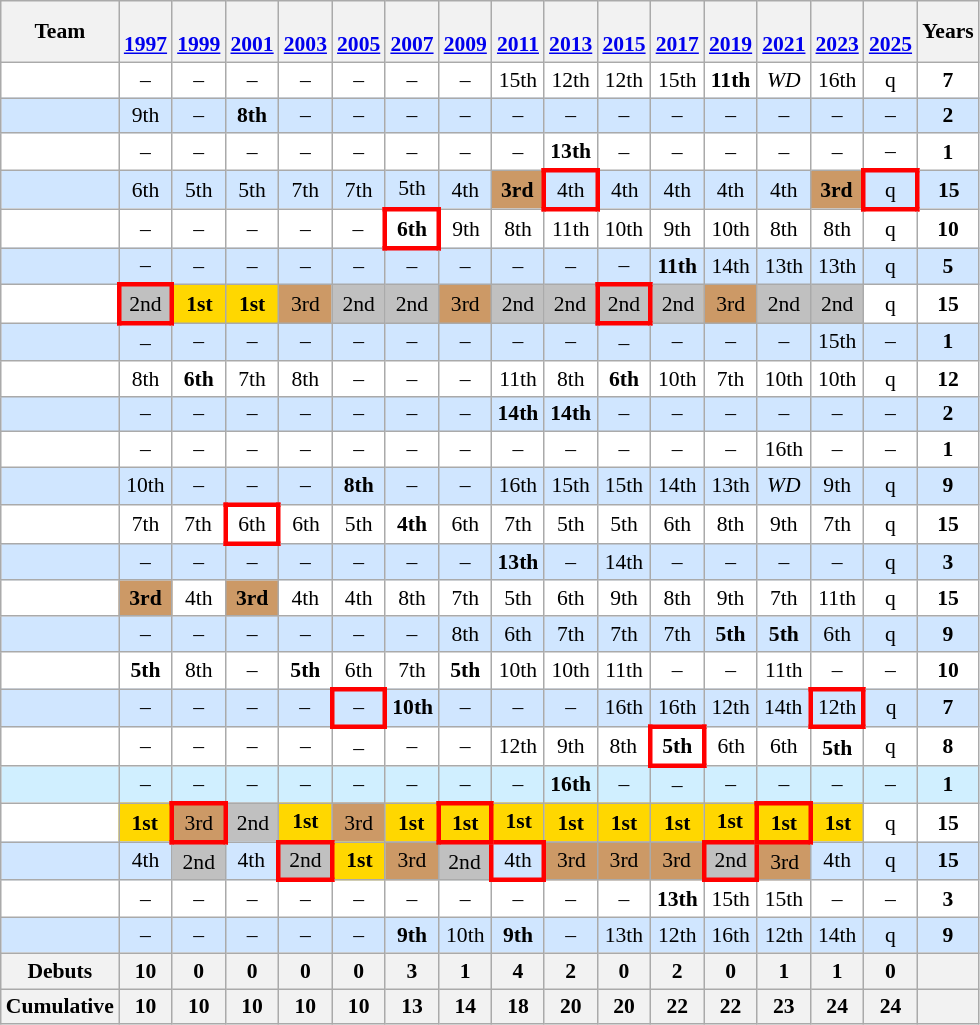<table class="wikitable sortable" style="text-align:center; font-size:90%">
<tr>
<th><strong>Team</strong></th>
<th><br><a href='#'>1997</a></th>
<th><br><a href='#'>1999</a></th>
<th><br><a href='#'>2001</a></th>
<th><br><a href='#'>2003</a></th>
<th><br><a href='#'>2005</a></th>
<th><br><a href='#'>2007</a></th>
<th><br><a href='#'>2009</a></th>
<th><br><a href='#'>2011</a></th>
<th><br><a href='#'>2013</a></th>
<th><br><a href='#'>2015</a></th>
<th><br><a href='#'>2017</a></th>
<th><br><a href='#'>2019</a></th>
<th><br><a href='#'>2021</a></th>
<th><br><a href='#'>2023</a></th>
<th><br><a href='#'>2025</a></th>
<th>Years</th>
</tr>
<tr style="background:#fff;">
<td align=left></td>
<td>–</td>
<td>–</td>
<td>–</td>
<td>–</td>
<td>–</td>
<td>–</td>
<td>–</td>
<td>15th</td>
<td>12th</td>
<td>12th</td>
<td>15th</td>
<td><strong>11th</strong></td>
<td><em>WD</em></td>
<td>16th</td>
<td>q</td>
<td><strong>7</strong></td>
</tr>
<tr style="background:#d0e6ff;">
<td align=left></td>
<td>9th</td>
<td>–</td>
<td><strong>8th</strong></td>
<td>–</td>
<td>–</td>
<td>–</td>
<td>–</td>
<td>–</td>
<td>–</td>
<td>–</td>
<td>–</td>
<td>–</td>
<td>–</td>
<td>–</td>
<td>–</td>
<td><strong>2</strong></td>
</tr>
<tr style="background:#fff;">
<td align=left></td>
<td>–</td>
<td>–</td>
<td>–</td>
<td>–</td>
<td>–</td>
<td>–</td>
<td>–</td>
<td>–</td>
<td><strong>13th</strong></td>
<td>–</td>
<td>–</td>
<td>–</td>
<td>–</td>
<td>–</td>
<td>–</td>
<td><strong>1</strong></td>
</tr>
<tr style="background:#d0e6ff;">
<td align=left></td>
<td>6th</td>
<td>5th</td>
<td>5th</td>
<td>7th</td>
<td>7th</td>
<td>5th</td>
<td>4th</td>
<td style="background:#c96;"><strong>3rd</strong></td>
<td style="border:3px solid red;">4th</td>
<td>4th</td>
<td>4th</td>
<td>4th</td>
<td>4th</td>
<td style="background:#c96;"><strong>3rd</strong></td>
<td style="border:3px solid red;">q</td>
<td><strong>15</strong></td>
</tr>
<tr style="background:#fff;">
<td align=left></td>
<td>–</td>
<td>–</td>
<td>–</td>
<td>–</td>
<td>–</td>
<td style="border:3px solid red;"><strong>6th</strong></td>
<td>9th</td>
<td>8th</td>
<td>11th</td>
<td>10th</td>
<td>9th</td>
<td>10th</td>
<td>8th</td>
<td>8th</td>
<td>q</td>
<td><strong>10</strong></td>
</tr>
<tr style="background:#d0e6ff;">
<td align=left></td>
<td>–</td>
<td>–</td>
<td>–</td>
<td>–</td>
<td>–</td>
<td>–</td>
<td>–</td>
<td>–</td>
<td>–</td>
<td>–</td>
<td><strong>11th</strong></td>
<td>14th</td>
<td>13th</td>
<td>13th</td>
<td>q</td>
<td><strong>5</strong></td>
</tr>
<tr style="background:#fff;">
<td align=left></td>
<td style="border:3px solid red;background:silver;">2nd</td>
<td bgcolor=gold><strong>1st</strong></td>
<td bgcolor=gold><strong>1st</strong></td>
<td style="background:#c96;">3rd</td>
<td style="background:silver;">2nd</td>
<td style="background:silver;">2nd</td>
<td style="background:#c96;">3rd</td>
<td style="background:silver;">2nd</td>
<td style="background:silver;">2nd</td>
<td style="border:3px solid red;background:silver;">2nd</td>
<td style="background:silver;">2nd</td>
<td style="background:#c96;">3rd</td>
<td style="background:silver;">2nd</td>
<td style="background:silver;">2nd</td>
<td>q</td>
<td><strong>15</strong></td>
</tr>
<tr style="background:#d0e6ff;">
<td align=left></td>
<td>–</td>
<td>–</td>
<td>–</td>
<td>–</td>
<td>–</td>
<td>–</td>
<td>–</td>
<td>–</td>
<td>–</td>
<td>–</td>
<td>–</td>
<td>–</td>
<td>–</td>
<td>15th</td>
<td>–</td>
<td><strong>1</strong></td>
</tr>
<tr style="background:#fff">
<td align=left></td>
<td>8th</td>
<td><strong>6th</strong></td>
<td>7th</td>
<td>8th</td>
<td>–</td>
<td>–</td>
<td>–</td>
<td>11th</td>
<td>8th</td>
<td><strong>6th</strong></td>
<td>10th</td>
<td>7th</td>
<td>10th</td>
<td>10th</td>
<td>q</td>
<td><strong>12</strong></td>
</tr>
<tr style="background:#d0e6ff;">
<td align=left></td>
<td>–</td>
<td>–</td>
<td>–</td>
<td>–</td>
<td>–</td>
<td>–</td>
<td>–</td>
<td><strong>14th</strong></td>
<td><strong>14th</strong></td>
<td>–</td>
<td>–</td>
<td>–</td>
<td>–</td>
<td>–</td>
<td>–</td>
<td><strong>2</strong></td>
</tr>
<tr style="background:#fff;">
<td align=left></td>
<td>–</td>
<td>–</td>
<td>–</td>
<td>–</td>
<td>–</td>
<td>–</td>
<td>–</td>
<td>–</td>
<td>–</td>
<td>–</td>
<td>–</td>
<td>–</td>
<td>16th</td>
<td>–</td>
<td>–</td>
<td><strong>1</strong></td>
</tr>
<tr style="background:#d0e6ff;">
<td align=left></td>
<td>10th</td>
<td>–</td>
<td>–</td>
<td>–</td>
<td><strong>8th</strong></td>
<td>–</td>
<td>–</td>
<td>16th</td>
<td>15th</td>
<td>15th</td>
<td>14th</td>
<td>13th</td>
<td><em>WD</em></td>
<td>9th</td>
<td>q</td>
<td><strong>9</strong></td>
</tr>
<tr style="background:#fff;">
<td align=left></td>
<td>7th</td>
<td>7th</td>
<td style="border:3px solid red;">6th</td>
<td>6th</td>
<td>5th</td>
<td><strong>4th</strong></td>
<td>6th</td>
<td>7th</td>
<td>5th</td>
<td>5th</td>
<td>6th</td>
<td>8th</td>
<td>9th</td>
<td>7th</td>
<td>q</td>
<td><strong>15</strong></td>
</tr>
<tr style="background:#d0e6ff;">
<td align=left></td>
<td>–</td>
<td>–</td>
<td>–</td>
<td>–</td>
<td>–</td>
<td>–</td>
<td>–</td>
<td><strong>13th</strong></td>
<td>–</td>
<td>14th</td>
<td>–</td>
<td>–</td>
<td>–</td>
<td>–</td>
<td>q</td>
<td><strong>3</strong></td>
</tr>
<tr style="background:#fff;">
<td align=left></td>
<td style="background:#c96;"><strong>3rd</strong></td>
<td>4th</td>
<td style="background:#c96;"><strong>3rd</strong></td>
<td>4th</td>
<td>4th</td>
<td>8th</td>
<td>7th</td>
<td>5th</td>
<td>6th</td>
<td>9th</td>
<td>8th</td>
<td>9th</td>
<td>7th</td>
<td>11th</td>
<td>q</td>
<td><strong>15</strong></td>
</tr>
<tr style="background:#d0e6ff;">
<td align=left></td>
<td>–</td>
<td>–</td>
<td>–</td>
<td>–</td>
<td>–</td>
<td>–</td>
<td>8th</td>
<td>6th</td>
<td>7th</td>
<td>7th</td>
<td>7th</td>
<td><strong>5th</strong></td>
<td><strong>5th</strong></td>
<td>6th</td>
<td>q</td>
<td><strong>9</strong></td>
</tr>
<tr style="background:#fff;">
<td align=left></td>
<td><strong>5th</strong></td>
<td>8th</td>
<td>–</td>
<td><strong>5th</strong></td>
<td>6th</td>
<td>7th</td>
<td><strong>5th</strong></td>
<td>10th</td>
<td>10th</td>
<td>11th</td>
<td>–</td>
<td>–</td>
<td>11th</td>
<td>–</td>
<td>–</td>
<td><strong>10</strong></td>
</tr>
<tr style="background:#d0e6ff;">
<td align=left></td>
<td>–</td>
<td>–</td>
<td>–</td>
<td>–</td>
<td style="border:3px solid red;">–</td>
<td><strong>10th</strong></td>
<td>–</td>
<td>–</td>
<td>–</td>
<td>16th</td>
<td>16th</td>
<td>12th</td>
<td>14th</td>
<td style="border:3px solid red;">12th</td>
<td>q</td>
<td><strong>7</strong></td>
</tr>
<tr style="background:#fff;">
<td align=left></td>
<td>–</td>
<td>–</td>
<td>–</td>
<td>–</td>
<td>–</td>
<td>–</td>
<td>–</td>
<td>12th</td>
<td>9th</td>
<td>8th</td>
<td style="border:3px solid red;"><strong>5th</strong></td>
<td>6th</td>
<td>6th</td>
<td><strong>5th</strong></td>
<td>q</td>
<td><strong>8</strong></td>
</tr>
<tr style="background:#d0efff;">
<td align=left></td>
<td>–</td>
<td>–</td>
<td>–</td>
<td>–</td>
<td>–</td>
<td>–</td>
<td>–</td>
<td>–</td>
<td><strong>16th</strong></td>
<td>–</td>
<td>–</td>
<td>–</td>
<td>–</td>
<td>–</td>
<td>–</td>
<td><strong>1</strong></td>
</tr>
<tr style="background:#fff;">
<td align=left></td>
<td bgcolor=gold><strong>1st</strong></td>
<td style="border:3px solid red;background:#c96;">3rd</td>
<td style="background:silver;">2nd</td>
<td bgcolor=gold><strong>1st</strong></td>
<td style="background:#c96;">3rd</td>
<td bgcolor=gold><strong>1st</strong></td>
<td style="border:3px solid red;background:gold;"><strong>1st</strong></td>
<td bgcolor=gold><strong>1st</strong></td>
<td bgcolor=gold><strong>1st</strong></td>
<td bgcolor=gold><strong>1st</strong></td>
<td bgcolor=gold><strong>1st</strong></td>
<td bgcolor=gold><strong>1st</strong></td>
<td bgcolor=gold style="border:3px solid red;"><strong>1st</strong></td>
<td bgcolor=gold><strong>1st</strong></td>
<td>q</td>
<td><strong>15</strong></td>
</tr>
<tr style="background:#d0e6ff;">
<td align=left></td>
<td>4th</td>
<td style="background:silver;">2nd</td>
<td>4th</td>
<td style="border:3px solid red;background:silver;">2nd</td>
<td bgcolor=gold><strong>1st</strong></td>
<td style="background:#c96;">3rd</td>
<td style="background:silver;">2nd</td>
<td style="border:3px solid red;">4th</td>
<td style="background:#c96;">3rd</td>
<td style="background:#c96;">3rd</td>
<td style="background:#c96;">3rd</td>
<td style="border:3px solid red;background:silver;">2nd</td>
<td style="background:#c96;">3rd</td>
<td>4th</td>
<td>q</td>
<td><strong>15</strong></td>
</tr>
<tr style="background:#fff;">
<td align=left></td>
<td>–</td>
<td>–</td>
<td>–</td>
<td>–</td>
<td>–</td>
<td>–</td>
<td>–</td>
<td>–</td>
<td>–</td>
<td>–</td>
<td><strong>13th</strong></td>
<td>15th</td>
<td>15th</td>
<td>–</td>
<td>–</td>
<td><strong>3</strong></td>
</tr>
<tr style="background:#d0e6ff;">
<td align=left></td>
<td>–</td>
<td>–</td>
<td>–</td>
<td>–</td>
<td>–</td>
<td><strong>9th</strong></td>
<td>10th</td>
<td><strong>9th</strong></td>
<td>–</td>
<td>13th</td>
<td>12th</td>
<td>16th</td>
<td>12th</td>
<td>14th</td>
<td>q</td>
<td><strong>9</strong></td>
</tr>
<tr>
<th>Debuts</th>
<th>10</th>
<th>0</th>
<th>0</th>
<th>0</th>
<th>0</th>
<th>3</th>
<th>1</th>
<th>4</th>
<th>2</th>
<th>0</th>
<th>2</th>
<th>0</th>
<th>1</th>
<th>1</th>
<th>0</th>
<th></th>
</tr>
<tr>
<th>Cumulative</th>
<th>10</th>
<th>10</th>
<th>10</th>
<th>10</th>
<th>10</th>
<th>13</th>
<th>14</th>
<th>18</th>
<th>20</th>
<th>20</th>
<th>22</th>
<th>22</th>
<th>23</th>
<th>24</th>
<th>24</th>
<th></th>
</tr>
</table>
